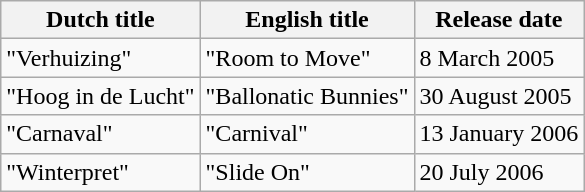<table class="wikitable" border="1">
<tr>
<th>Dutch title</th>
<th>English title</th>
<th>Release date</th>
</tr>
<tr>
<td>"Verhuizing"</td>
<td>"Room to Move"</td>
<td>8 March 2005</td>
</tr>
<tr>
<td>"Hoog in de Lucht"</td>
<td>"Ballonatic Bunnies"</td>
<td>30 August 2005</td>
</tr>
<tr>
<td>"Carnaval"</td>
<td>"Carnival"</td>
<td>13 January 2006</td>
</tr>
<tr>
<td>"Winterpret"</td>
<td>"Slide On"</td>
<td>20 July 2006</td>
</tr>
</table>
